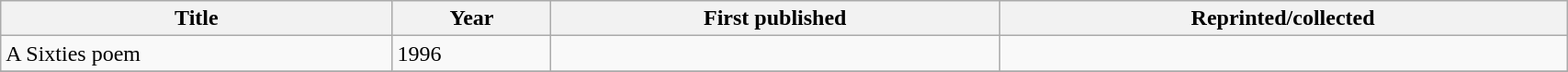<table class='wikitable sortable' width='90%'>
<tr>
<th width=25%>Title</th>
<th>Year</th>
<th>First published</th>
<th>Reprinted/collected</th>
</tr>
<tr>
<td>A Sixties poem</td>
<td>1996</td>
<td></td>
<td></td>
</tr>
<tr>
</tr>
</table>
